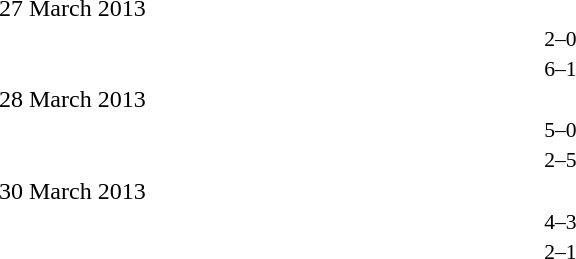<table style="width:70%;" cellspacing="1">
<tr>
<th width=35%></th>
<th width=15%></th>
<th></th>
</tr>
<tr>
<td>27 March 2013</td>
</tr>
<tr style=font-size:90%>
<td align=right><strong></strong></td>
<td align=center>2–0</td>
<td><strong></strong></td>
</tr>
<tr style=font-size:90%>
<td align=right><strong></strong></td>
<td align=center>6–1</td>
<td><strong></strong></td>
</tr>
<tr>
<td>28 March 2013</td>
</tr>
<tr style=font-size:90%>
<td align=right><strong></strong></td>
<td align=center>5–0</td>
<td><strong></strong></td>
</tr>
<tr style=font-size:90%>
<td align=right><strong></strong></td>
<td align=center>2–5</td>
<td><strong></strong></td>
</tr>
<tr>
<td>30 March 2013</td>
</tr>
<tr style=font-size:90%>
<td align=right><strong></strong></td>
<td align=center>4–3</td>
<td><strong></strong></td>
</tr>
<tr style=font-size:90%>
<td align=right><strong></strong></td>
<td align=center>2–1</td>
<td><strong></strong></td>
</tr>
</table>
